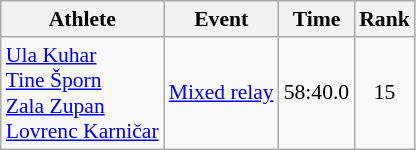<table class="wikitable" style="font-size:90%">
<tr>
<th>Athlete</th>
<th>Event</th>
<th>Time</th>
<th>Rank</th>
</tr>
<tr align=center>
<td align=left><a href='#'>Ula Kuhar</a><br><a href='#'>Tine Šporn</a><br><a href='#'>Zala Zupan</a><br><a href='#'>Lovrenc Karničar</a></td>
<td align=left><a href='#'>Mixed relay</a></td>
<td>58:40.0</td>
<td>15</td>
</tr>
</table>
